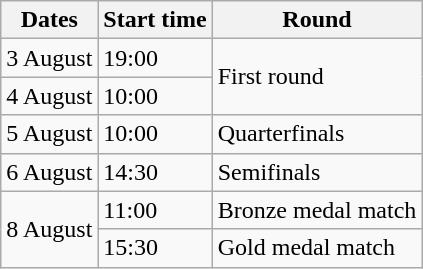<table class="wikitable">
<tr>
<th>Dates</th>
<th>Start time</th>
<th>Round</th>
</tr>
<tr>
<td>3 August</td>
<td>19:00</td>
<td rowspan=2>First round</td>
</tr>
<tr>
<td>4 August</td>
<td>10:00</td>
</tr>
<tr>
<td>5 August</td>
<td>10:00</td>
<td>Quarterfinals</td>
</tr>
<tr>
<td>6 August</td>
<td>14:30</td>
<td>Semifinals</td>
</tr>
<tr>
<td rowspan=2>8 August</td>
<td>11:00</td>
<td>Bronze medal match</td>
</tr>
<tr>
<td>15:30</td>
<td>Gold medal match</td>
</tr>
</table>
